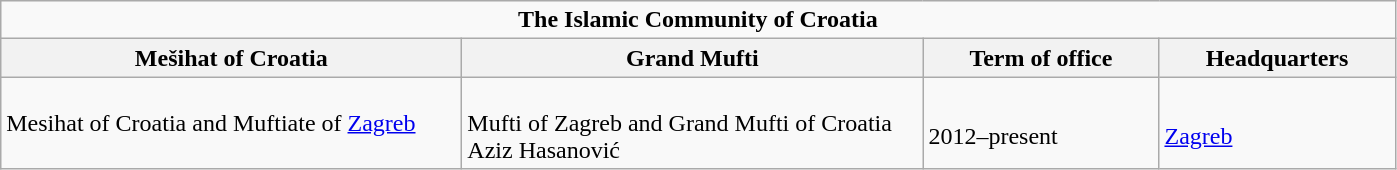<table class=wikitable>
<tr>
<td colspan=4 align=center><strong>The Islamic Community of Croatia</strong></td>
</tr>
<tr>
<th scope="row" width="300">Mešihat of Croatia</th>
<th scope="row" width="300">Grand Mufti</th>
<th scope="row" width="150">Term of office</th>
<th scope="row" width="150">Headquarters</th>
</tr>
<tr>
<td>Mesihat of Croatia and Muftiate of <a href='#'>Zagreb</a></td>
<td><br>Mufti of Zagreb and Grand Mufti of Croatia Aziz Hasanović</td>
<td><br>2012–present</td>
<td><br><a href='#'>Zagreb</a></td>
</tr>
</table>
